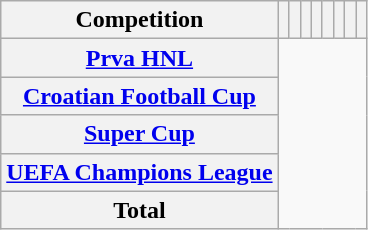<table class="wikitable sortable plainrowheaders" style="text-align:center;">
<tr>
<th scope=col>Competition</th>
<th scope=col></th>
<th scope=col></th>
<th scope=col></th>
<th scope=col></th>
<th scope=col></th>
<th scope=col></th>
<th scope=col></th>
<th scope=col></th>
</tr>
<tr>
<th scope=row align=left><a href='#'>Prva HNL</a><br></th>
</tr>
<tr>
<th scope=row align=left><a href='#'>Croatian Football Cup</a><br></th>
</tr>
<tr>
<th scope=row align=left><a href='#'>Super Cup</a><br></th>
</tr>
<tr>
<th scope=row align=left><a href='#'>UEFA Champions League</a><br></th>
</tr>
<tr>
<th scope=row><strong>Total</strong><br></th>
</tr>
</table>
